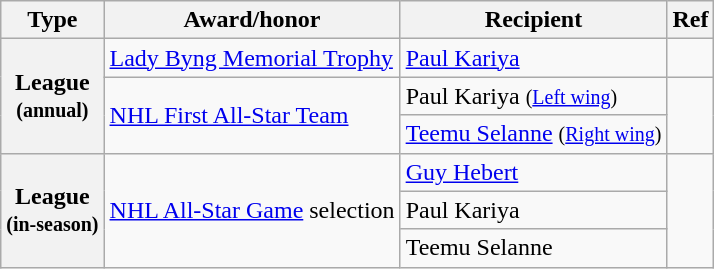<table class="wikitable">
<tr>
<th scope="col">Type</th>
<th scope="col">Award/honor</th>
<th scope="col">Recipient</th>
<th scope="col">Ref</th>
</tr>
<tr>
<th scope="row" rowspan="3">League<br><small>(annual)</small></th>
<td><a href='#'>Lady Byng Memorial Trophy</a></td>
<td><a href='#'>Paul Kariya</a></td>
<td></td>
</tr>
<tr>
<td rowspan="2"><a href='#'>NHL First All-Star Team</a></td>
<td>Paul Kariya <small>(<a href='#'>Left wing</a>)</small></td>
<td rowspan="2"></td>
</tr>
<tr>
<td><a href='#'>Teemu Selanne</a> <small>(<a href='#'>Right wing</a>)</small></td>
</tr>
<tr>
<th scope="row" rowspan="5">League<br><small>(in-season)</small></th>
<td rowspan="3"><a href='#'>NHL All-Star Game</a> selection</td>
<td><a href='#'>Guy Hebert</a></td>
<td rowspan="3"></td>
</tr>
<tr>
<td>Paul Kariya</td>
</tr>
<tr>
<td>Teemu Selanne</td>
</tr>
</table>
